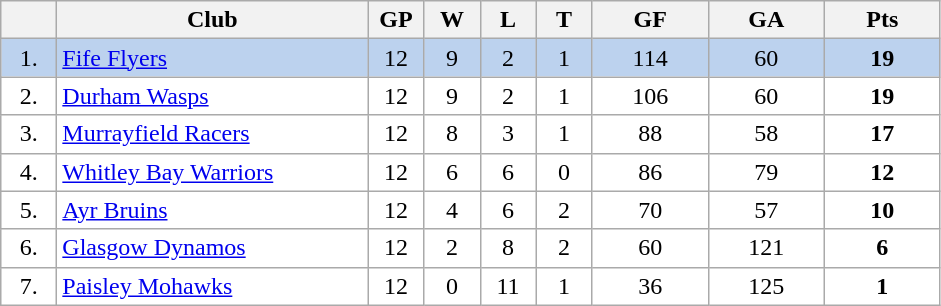<table class="wikitable">
<tr>
<th width="30"></th>
<th width="200">Club</th>
<th width="30">GP</th>
<th width="30">W</th>
<th width="30">L</th>
<th width="30">T</th>
<th width="70">GF</th>
<th width="70">GA</th>
<th width="70">Pts</th>
</tr>
<tr bgcolor="#BCD2EE" align="center">
<td>1.</td>
<td align="left"><a href='#'>Fife Flyers</a></td>
<td>12</td>
<td>9</td>
<td>2</td>
<td>1</td>
<td>114</td>
<td>60</td>
<td><strong>19</strong></td>
</tr>
<tr bgcolor="#FFFFFF" align="center">
<td>2.</td>
<td align="left"><a href='#'>Durham Wasps</a></td>
<td>12</td>
<td>9</td>
<td>2</td>
<td>1</td>
<td>106</td>
<td>60</td>
<td><strong>19</strong></td>
</tr>
<tr bgcolor="#FFFFFF" align="center">
<td>3.</td>
<td align="left"><a href='#'>Murrayfield Racers</a></td>
<td>12</td>
<td>8</td>
<td>3</td>
<td>1</td>
<td>88</td>
<td>58</td>
<td><strong>17</strong></td>
</tr>
<tr bgcolor="#FFFFFF" align="center">
<td>4.</td>
<td align="left"><a href='#'>Whitley Bay Warriors</a></td>
<td>12</td>
<td>6</td>
<td>6</td>
<td>0</td>
<td>86</td>
<td>79</td>
<td><strong>12</strong></td>
</tr>
<tr bgcolor="#FFFFFF" align="center">
<td>5.</td>
<td align="left"><a href='#'>Ayr Bruins</a></td>
<td>12</td>
<td>4</td>
<td>6</td>
<td>2</td>
<td>70</td>
<td>57</td>
<td><strong>10</strong></td>
</tr>
<tr bgcolor="#FFFFFF" align="center">
<td>6.</td>
<td align="left"><a href='#'>Glasgow Dynamos</a></td>
<td>12</td>
<td>2</td>
<td>8</td>
<td>2</td>
<td>60</td>
<td>121</td>
<td><strong>6</strong></td>
</tr>
<tr bgcolor="#FFFFFF" align="center">
<td>7.</td>
<td align="left"><a href='#'>Paisley Mohawks</a></td>
<td>12</td>
<td>0</td>
<td>11</td>
<td>1</td>
<td>36</td>
<td>125</td>
<td><strong>1</strong></td>
</tr>
</table>
